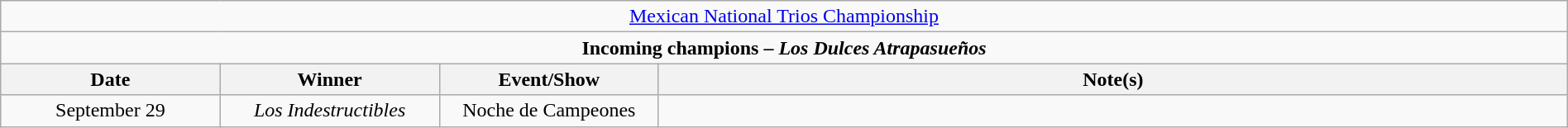<table class="wikitable" style="text-align:center; width:100%;">
<tr>
<td colspan="5" style="text-align: center;"><a href='#'>Mexican National Trios Championship</a></td>
</tr>
<tr>
<td colspan="5" style="text-align: center;"><strong>Incoming champions – <em>Los Dulces Atrapasueños</em> </strong></td>
</tr>
<tr>
<th width=14%>Date</th>
<th width=14%>Winner</th>
<th width=14%>Event/Show</th>
<th width=58%>Note(s)</th>
</tr>
<tr>
<td>September 29</td>
<td><em>Los Indestructibles</em><br></td>
<td>Noche de Campeones</td>
<td></td>
</tr>
</table>
